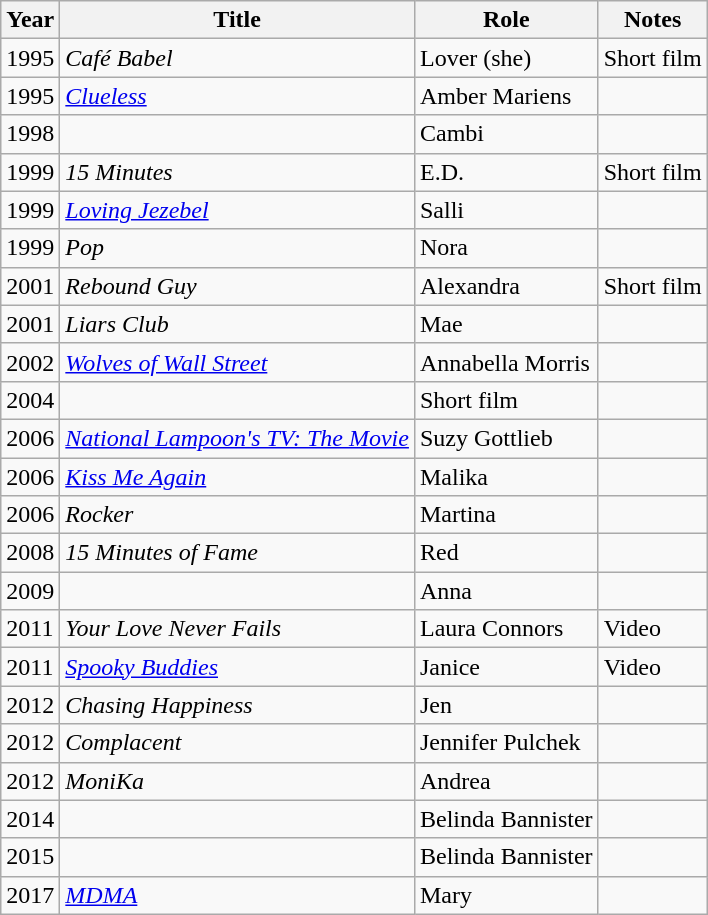<table class="wikitable sortable">
<tr>
<th>Year</th>
<th>Title</th>
<th>Role</th>
<th class="unsortable">Notes</th>
</tr>
<tr>
<td>1995</td>
<td><em>Café Babel</em></td>
<td>Lover (she)</td>
<td>Short film</td>
</tr>
<tr>
<td>1995</td>
<td><em><a href='#'>Clueless</a></em></td>
<td>Amber Mariens</td>
<td></td>
</tr>
<tr>
<td>1998</td>
<td><em></em></td>
<td>Cambi</td>
<td></td>
</tr>
<tr>
<td>1999</td>
<td><em>15 Minutes</em></td>
<td>E.D.</td>
<td>Short film</td>
</tr>
<tr>
<td>1999</td>
<td><em><a href='#'>Loving Jezebel</a></em></td>
<td>Salli</td>
<td></td>
</tr>
<tr>
<td>1999</td>
<td><em>Pop</em></td>
<td>Nora</td>
<td></td>
</tr>
<tr>
<td>2001</td>
<td><em>Rebound Guy</em></td>
<td>Alexandra</td>
<td>Short film</td>
</tr>
<tr>
<td>2001</td>
<td><em>Liars Club</em></td>
<td>Mae</td>
<td></td>
</tr>
<tr>
<td>2002</td>
<td><em><a href='#'>Wolves of Wall Street</a></em></td>
<td>Annabella Morris</td>
<td></td>
</tr>
<tr>
<td>2004</td>
<td><em></em></td>
<td>Short film</td>
<td></td>
</tr>
<tr>
<td>2006</td>
<td><em><a href='#'>National Lampoon's TV: The Movie</a></em></td>
<td>Suzy Gottlieb</td>
<td></td>
</tr>
<tr>
<td>2006</td>
<td><em><a href='#'>Kiss Me Again</a></em></td>
<td>Malika</td>
<td></td>
</tr>
<tr>
<td>2006</td>
<td><em>Rocker</em></td>
<td>Martina</td>
<td></td>
</tr>
<tr>
<td>2008</td>
<td><em>15 Minutes of Fame</em></td>
<td>Red</td>
<td></td>
</tr>
<tr>
<td>2009</td>
<td><em></em></td>
<td>Anna</td>
<td></td>
</tr>
<tr>
<td>2011</td>
<td><em>Your Love Never Fails</em></td>
<td>Laura Connors</td>
<td>Video</td>
</tr>
<tr>
<td>2011</td>
<td><em><a href='#'>Spooky Buddies</a></em></td>
<td>Janice</td>
<td>Video</td>
</tr>
<tr>
<td>2012</td>
<td><em>Chasing Happiness</em></td>
<td>Jen</td>
<td></td>
</tr>
<tr>
<td>2012</td>
<td><em>Complacent</em></td>
<td>Jennifer Pulchek</td>
<td></td>
</tr>
<tr>
<td>2012</td>
<td><em>MoniKa</em></td>
<td>Andrea</td>
<td></td>
</tr>
<tr>
<td>2014</td>
<td><em></em></td>
<td>Belinda Bannister</td>
<td></td>
</tr>
<tr>
<td>2015</td>
<td><em></em></td>
<td>Belinda Bannister</td>
<td></td>
</tr>
<tr>
<td>2017</td>
<td><em><a href='#'>MDMA</a></em></td>
<td>Mary</td>
<td></td>
</tr>
</table>
